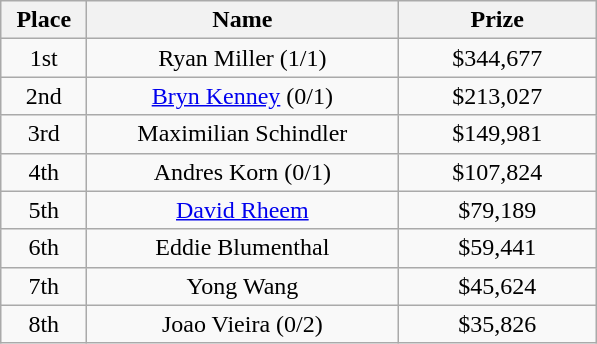<table class="wikitable">
<tr>
<th width="50">Place</th>
<th width="200">Name</th>
<th width="125">Prize</th>
</tr>
<tr>
<td align = "center">1st</td>
<td align = "center"> Ryan Miller (1/1)</td>
<td align = "center">$344,677</td>
</tr>
<tr>
<td align = "center">2nd</td>
<td align = "center"> <a href='#'>Bryn Kenney</a> (0/1)</td>
<td align = "center">$213,027</td>
</tr>
<tr>
<td align = "center">3rd</td>
<td align = "center"> Maximilian Schindler</td>
<td align = "center">$149,981</td>
</tr>
<tr>
<td align = "center">4th</td>
<td align = "center"> Andres Korn (0/1)</td>
<td align = "center">$107,824</td>
</tr>
<tr>
<td align = "center">5th</td>
<td align = "center"> <a href='#'>David Rheem</a></td>
<td align = "center">$79,189</td>
</tr>
<tr>
<td align = "center">6th</td>
<td align = "center"> Eddie Blumenthal</td>
<td align = "center">$59,441</td>
</tr>
<tr>
<td align = "center">7th</td>
<td align = "center"> Yong Wang</td>
<td align = "center">$45,624</td>
</tr>
<tr>
<td align = "center">8th</td>
<td align = "center"> Joao Vieira (0/2)</td>
<td align = "center">$35,826</td>
</tr>
</table>
